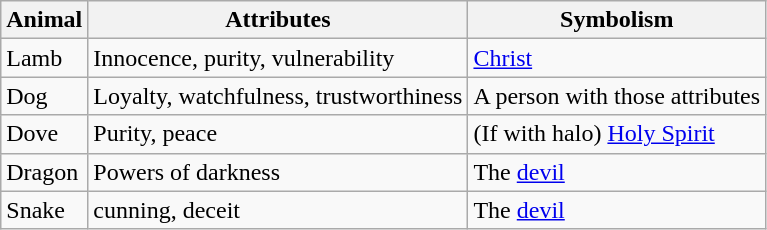<table class="wikitable">
<tr>
<th>Animal</th>
<th>Attributes</th>
<th>Symbolism</th>
</tr>
<tr>
<td>Lamb</td>
<td>Innocence, purity, vulnerability</td>
<td><a href='#'>Christ</a></td>
</tr>
<tr>
<td>Dog</td>
<td>Loyalty, watchfulness, trustworthiness</td>
<td>A person with those attributes</td>
</tr>
<tr>
<td>Dove</td>
<td>Purity, peace</td>
<td>(If with halo) <a href='#'>Holy Spirit</a></td>
</tr>
<tr>
<td>Dragon</td>
<td>Powers of darkness</td>
<td>The <a href='#'>devil</a></td>
</tr>
<tr>
<td>Snake</td>
<td>cunning, deceit</td>
<td>The <a href='#'>devil</a></td>
</tr>
</table>
